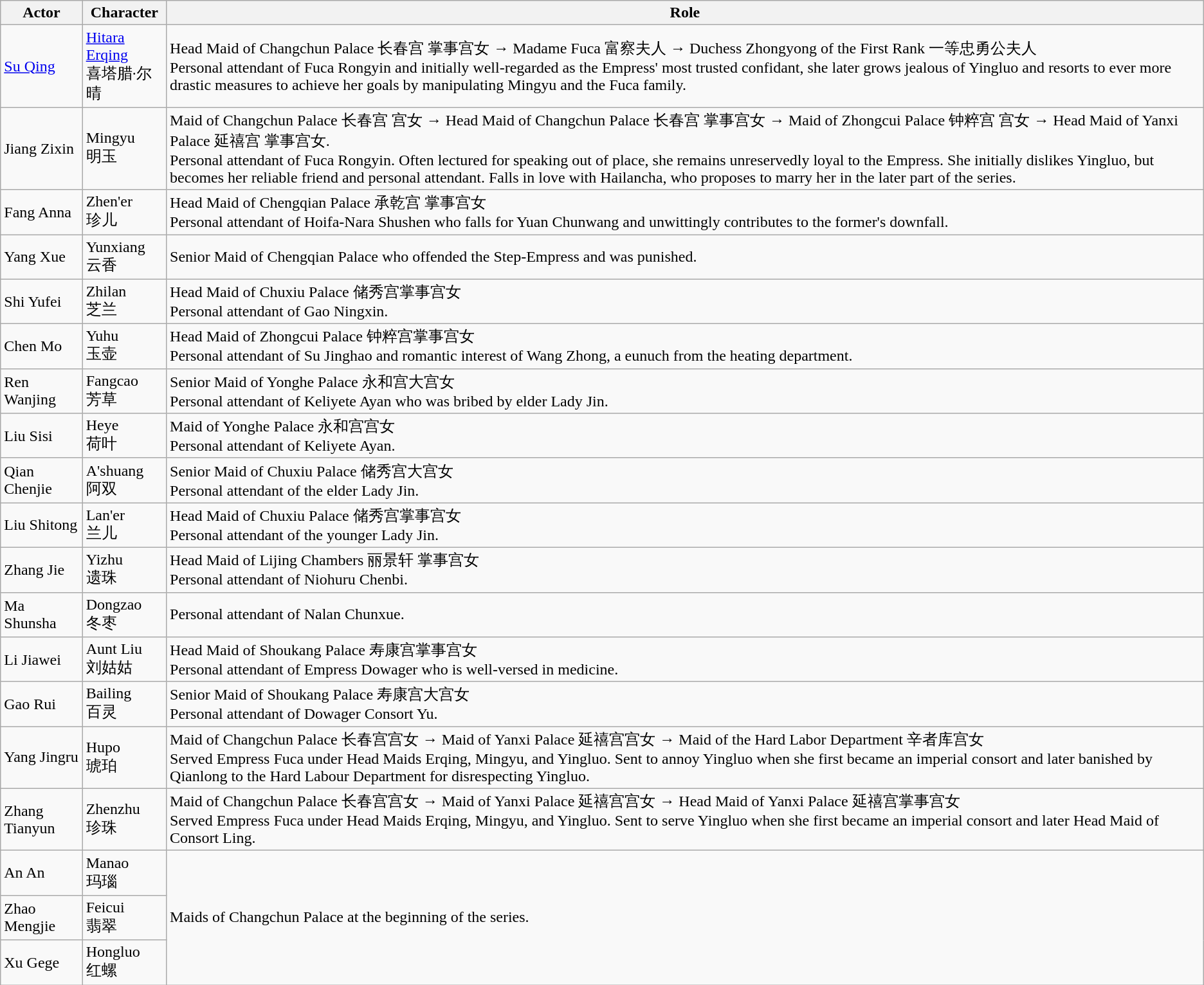<table class="wikitable">
<tr>
<th>Actor</th>
<th>Character</th>
<th>Role</th>
</tr>
<tr>
<td><a href='#'>Su Qing</a></td>
<td><a href='#'>Hitara Erqing</a><br>喜塔腊·尔晴</td>
<td>Head Maid of Changchun Palace 长春宫 掌事宫女 → Madame Fuca 富察夫人 → Duchess Zhongyong of the First Rank 一等忠勇公夫人<br>Personal attendant of Fuca Rongyin and initially well-regarded as the Empress' most trusted confidant, she later grows jealous of Yingluo and resorts to ever more drastic measures to achieve her goals by manipulating Mingyu and the Fuca family.</td>
</tr>
<tr>
<td>Jiang Zixin</td>
<td>Mingyu<br>明玉</td>
<td>Maid of Changchun Palace 长春宫 宫女 → Head Maid of Changchun Palace 长春宫 掌事宫女 → Maid of Zhongcui Palace 钟粹宫 宫女 → Head Maid of Yanxi Palace 延禧宫 掌事宫女.<br>Personal attendant of Fuca Rongyin. Often lectured for speaking out of place, she remains unreservedly loyal to the Empress. She initially dislikes Yingluo, but becomes her reliable friend and personal attendant. Falls in love with Hailancha, who proposes to marry her in the later part of the series.</td>
</tr>
<tr>
<td>Fang Anna</td>
<td>Zhen'er<br>珍儿</td>
<td>Head Maid of Chengqian Palace 承乾宫 掌事宫女<br>Personal attendant of Hoifa-Nara Shushen who falls for Yuan Chunwang and unwittingly contributes to the former's downfall.</td>
</tr>
<tr>
<td>Yang Xue</td>
<td>Yunxiang<br>云香</td>
<td>Senior Maid of Chengqian Palace who offended the Step-Empress and was punished.</td>
</tr>
<tr>
<td>Shi Yufei</td>
<td>Zhilan<br>芝兰</td>
<td>Head Maid of Chuxiu Palace 储秀宫掌事宫女<br>Personal attendant of Gao Ningxin.</td>
</tr>
<tr>
<td>Chen Mo</td>
<td>Yuhu<br>玉壶</td>
<td>Head Maid of Zhongcui Palace 钟粹宫掌事宫女<br>Personal attendant of Su Jinghao and romantic interest of Wang Zhong, a eunuch from the heating department.</td>
</tr>
<tr>
<td>Ren Wanjing</td>
<td>Fangcao<br>芳草</td>
<td>Senior Maid of Yonghe Palace 永和宫大宫女<br>Personal attendant of Keliyete Ayan who was bribed by elder Lady Jin.</td>
</tr>
<tr>
<td>Liu Sisi</td>
<td>Heye<br>荷叶</td>
<td>Maid of Yonghe Palace 永和宫宫女<br>Personal attendant of Keliyete Ayan.</td>
</tr>
<tr>
<td>Qian Chenjie</td>
<td>A'shuang<br>阿双</td>
<td>Senior Maid of Chuxiu Palace 储秀宫大宫女<br>Personal attendant of the elder Lady Jin.</td>
</tr>
<tr>
<td>Liu Shitong</td>
<td>Lan'er<br>兰儿</td>
<td>Head Maid of Chuxiu Palace 储秀宫掌事宫女<br>Personal attendant of the younger Lady Jin.</td>
</tr>
<tr>
<td>Zhang Jie</td>
<td>Yizhu<br>遗珠</td>
<td>Head Maid of Lijing Chambers 丽景轩 掌事宫女<br>Personal attendant of Niohuru Chenbi.</td>
</tr>
<tr>
<td>Ma Shunsha</td>
<td>Dongzao<br>冬枣</td>
<td>Personal attendant of Nalan Chunxue.</td>
</tr>
<tr>
<td>Li Jiawei</td>
<td>Aunt Liu<br>刘姑姑</td>
<td>Head Maid of Shoukang Palace 寿康宫掌事宫女<br>Personal attendant of Empress Dowager who is well-versed in medicine.</td>
</tr>
<tr>
<td>Gao Rui</td>
<td>Bailing<br>百灵</td>
<td>Senior Maid of Shoukang Palace 寿康宫大宫女<br>Personal attendant of Dowager Consort Yu.</td>
</tr>
<tr>
<td>Yang Jingru</td>
<td>Hupo<br>琥珀</td>
<td>Maid of Changchun Palace 长春宫宫女 → Maid of Yanxi Palace 延禧宫宫女 → Maid of the Hard Labor Department 辛者库宫女<br>Served Empress Fuca under Head Maids Erqing, Mingyu, and Yingluo. Sent to annoy Yingluo when she first became an imperial consort and later banished by Qianlong to the Hard Labour Department for disrespecting Yingluo.</td>
</tr>
<tr>
<td>Zhang Tianyun</td>
<td>Zhenzhu<br>珍珠</td>
<td>Maid of Changchun Palace 长春宫宫女 → Maid of Yanxi Palace 延禧宫宫女 → Head Maid of Yanxi Palace 延禧宫掌事宫女<br>Served Empress Fuca under Head Maids Erqing, Mingyu, and Yingluo. Sent to serve Yingluo when she first became an imperial consort and later Head Maid of Consort Ling.</td>
</tr>
<tr>
<td>An An</td>
<td>Manao<br>玛瑙</td>
<td rowspan="3">Maids of Changchun Palace at the beginning of the series.</td>
</tr>
<tr>
<td>Zhao Mengjie</td>
<td>Feicui<br>翡翠</td>
</tr>
<tr>
<td>Xu Gege</td>
<td>Hongluo<br>红螺</td>
</tr>
</table>
